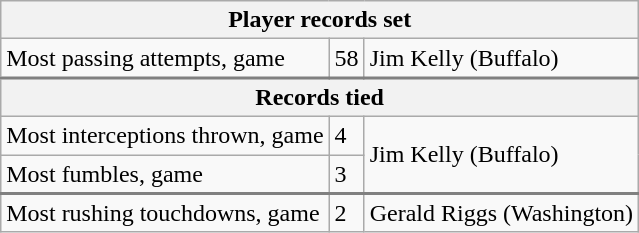<table class="wikitable">
<tr>
<th colspan=3>Player records set</th>
</tr>
<tr style="border-bottom: 2px solid gray">
<td>Most passing attempts, game</td>
<td>58</td>
<td>Jim Kelly (Buffalo)</td>
</tr>
<tr>
<th colspan=3>Records tied</th>
</tr>
<tr>
<td>Most interceptions thrown, game</td>
<td>4</td>
<td rowspan=2>Jim Kelly (Buffalo)</td>
</tr>
<tr style="border-bottom: 2px solid gray">
<td>Most fumbles, game</td>
<td>3</td>
</tr>
<tr>
<td>Most rushing touchdowns, game</td>
<td>2</td>
<td>Gerald Riggs (Washington)</td>
</tr>
</table>
